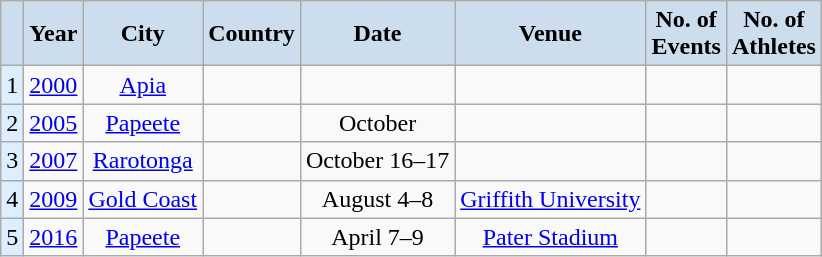<table class="wikitable" style="text-align:center">
<tr>
<th style="background-color: #CCDDEE;"></th>
<th style="background-color: #CCDDEE;">Year</th>
<th style="background-color: #CCDDEE;">City</th>
<th style="background-color: #CCDDEE;">Country</th>
<th style="background-color: #CCDDEE;">Date</th>
<th style="background-color: #CCDDEE;">Venue</th>
<th style="background-color: #CCDDEE;">No. of <br>Events</th>
<th style="background-color: #CCDDEE;">No. of<br>Athletes</th>
</tr>
<tr>
<td bgcolor=DDEEFF>1</td>
<td><a href='#'>2000</a></td>
<td><a href='#'>Apia</a></td>
<td align=left></td>
<td></td>
<td></td>
<td></td>
<td></td>
</tr>
<tr>
<td bgcolor=DDEEFF>2</td>
<td><a href='#'>2005</a></td>
<td><a href='#'>Papeete</a></td>
<td align=left></td>
<td>October</td>
<td></td>
<td></td>
<td></td>
</tr>
<tr>
<td bgcolor=DDEEFF>3</td>
<td><a href='#'>2007</a></td>
<td><a href='#'>Rarotonga</a></td>
<td align=left></td>
<td>October 16–17</td>
<td></td>
<td></td>
<td></td>
</tr>
<tr>
<td bgcolor=DDEEFF>4</td>
<td><a href='#'>2009</a></td>
<td><a href='#'>Gold Coast</a></td>
<td align=left></td>
<td>August 4–8</td>
<td><a href='#'>Griffith University</a></td>
<td></td>
<td></td>
</tr>
<tr>
<td bgcolor=DDEEFF>5</td>
<td><a href='#'>2016</a></td>
<td><a href='#'>Papeete</a></td>
<td align=left></td>
<td>April 7–9</td>
<td><a href='#'>Pater Stadium</a></td>
<td></td>
<td></td>
</tr>
</table>
